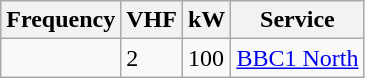<table class="wikitable sortable">
<tr>
<th>Frequency</th>
<th>VHF</th>
<th>kW</th>
<th>Service</th>
</tr>
<tr>
<td></td>
<td>2</td>
<td>100</td>
<td><a href='#'>BBC1 North</a></td>
</tr>
</table>
